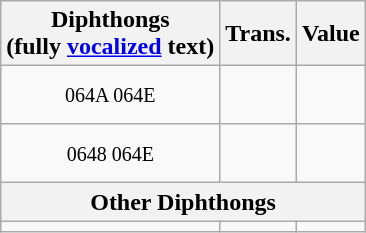<table class="wikitable">
<tr>
<th>Diphthongs<br>(fully <a href='#'>vocalized</a> text)</th>
<th>Trans.</th>
<th>Value</th>
</tr>
<tr style="text-align:center;">
<td style="padding:10px;"><small>064A 064E</small><br></td>
<td></td>
<td></td>
</tr>
<tr style="text-align:center;">
<td style="padding:10px;"><small>0648 064E</small><br></td>
<td></td>
<td></td>
</tr>
<tr>
<th colspan="3">Other Diphthongs</th>
</tr>
<tr style="text-align:center;">
<td></td>
<td></td>
<td></td>
</tr>
</table>
